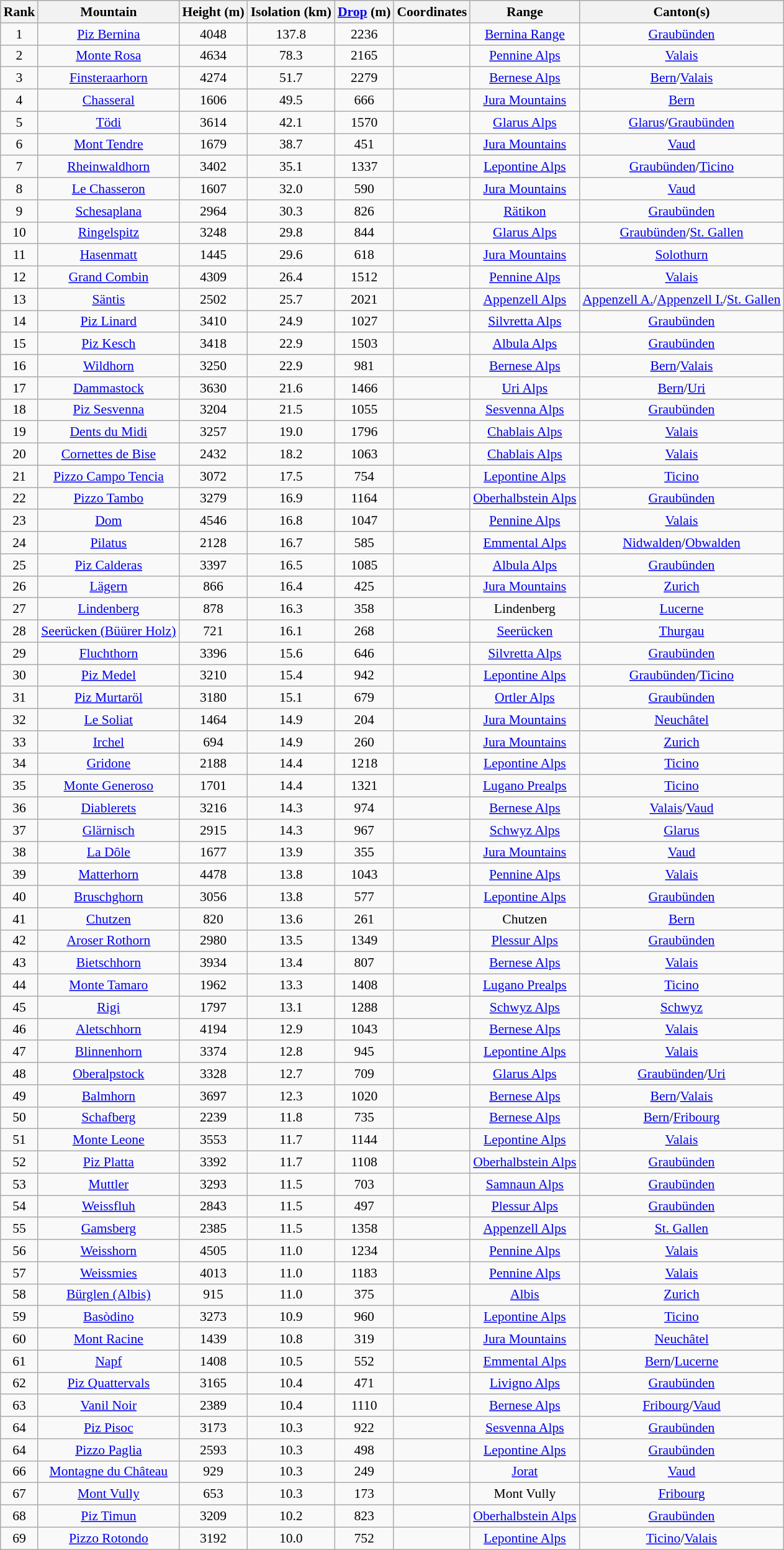<table class="wikitable sortable" style="text-align: center; background-color:#F9F9F9; font-size: 90%;">
<tr bgcolor="#dddddd">
<th>Rank</th>
<th>Mountain</th>
<th>Height (m)</th>
<th>Isolation (km)</th>
<th><a href='#'>Drop</a> (m)</th>
<th>Coordinates</th>
<th>Range</th>
<th>Canton(s)</th>
</tr>
<tr>
<td>1</td>
<td><a href='#'>Piz Bernina</a></td>
<td>4048</td>
<td>137.8</td>
<td>2236</td>
<td></td>
<td><a href='#'>Bernina Range</a></td>
<td><a href='#'>Graubünden</a></td>
</tr>
<tr>
<td>2</td>
<td><a href='#'>Monte Rosa</a></td>
<td>4634</td>
<td>78.3</td>
<td>2165</td>
<td></td>
<td><a href='#'>Pennine Alps</a></td>
<td><a href='#'>Valais</a></td>
</tr>
<tr>
<td>3</td>
<td><a href='#'>Finsteraarhorn</a></td>
<td>4274</td>
<td>51.7</td>
<td>2279</td>
<td></td>
<td><a href='#'>Bernese Alps</a></td>
<td><a href='#'>Bern</a>/<a href='#'>Valais</a></td>
</tr>
<tr>
<td>4</td>
<td><a href='#'>Chasseral</a></td>
<td>1606</td>
<td>49.5</td>
<td>666</td>
<td></td>
<td><a href='#'>Jura Mountains</a></td>
<td><a href='#'>Bern</a></td>
</tr>
<tr>
<td>5</td>
<td><a href='#'>Tödi</a></td>
<td>3614</td>
<td>42.1</td>
<td>1570</td>
<td></td>
<td><a href='#'>Glarus Alps</a></td>
<td><a href='#'>Glarus</a>/<a href='#'>Graubünden</a></td>
</tr>
<tr>
<td>6</td>
<td><a href='#'>Mont Tendre</a></td>
<td>1679</td>
<td>38.7</td>
<td>451</td>
<td></td>
<td><a href='#'>Jura Mountains</a></td>
<td><a href='#'>Vaud</a></td>
</tr>
<tr>
<td>7</td>
<td><a href='#'>Rheinwaldhorn</a></td>
<td>3402</td>
<td>35.1</td>
<td>1337</td>
<td></td>
<td><a href='#'>Lepontine Alps</a></td>
<td><a href='#'>Graubünden</a>/<a href='#'>Ticino</a></td>
</tr>
<tr>
<td>8</td>
<td><a href='#'>Le Chasseron</a></td>
<td>1607</td>
<td>32.0</td>
<td>590</td>
<td></td>
<td><a href='#'>Jura Mountains</a></td>
<td><a href='#'>Vaud</a></td>
</tr>
<tr>
<td>9</td>
<td><a href='#'>Schesaplana</a></td>
<td>2964</td>
<td>30.3</td>
<td>826</td>
<td></td>
<td><a href='#'>Rätikon</a></td>
<td><a href='#'>Graubünden</a></td>
</tr>
<tr>
<td>10</td>
<td><a href='#'>Ringelspitz</a></td>
<td>3248</td>
<td>29.8</td>
<td>844</td>
<td></td>
<td><a href='#'>Glarus Alps</a></td>
<td><a href='#'>Graubünden</a>/<a href='#'>St. Gallen</a></td>
</tr>
<tr>
<td>11</td>
<td><a href='#'>Hasenmatt</a></td>
<td>1445</td>
<td>29.6</td>
<td>618</td>
<td></td>
<td><a href='#'>Jura Mountains</a></td>
<td><a href='#'>Solothurn</a></td>
</tr>
<tr>
<td>12</td>
<td><a href='#'>Grand Combin</a></td>
<td>4309</td>
<td>26.4</td>
<td>1512</td>
<td></td>
<td><a href='#'>Pennine Alps</a></td>
<td><a href='#'>Valais</a></td>
</tr>
<tr>
<td>13</td>
<td><a href='#'>Säntis</a></td>
<td>2502</td>
<td>25.7</td>
<td>2021</td>
<td></td>
<td><a href='#'>Appenzell Alps</a></td>
<td><a href='#'>Appenzell A.</a>/<a href='#'>Appenzell I.</a>/<a href='#'>St. Gallen</a></td>
</tr>
<tr>
<td>14</td>
<td><a href='#'>Piz Linard</a></td>
<td>3410</td>
<td>24.9</td>
<td>1027</td>
<td></td>
<td><a href='#'>Silvretta Alps</a></td>
<td><a href='#'>Graubünden</a></td>
</tr>
<tr>
<td>15</td>
<td><a href='#'>Piz Kesch</a></td>
<td>3418</td>
<td>22.9</td>
<td>1503</td>
<td></td>
<td><a href='#'>Albula Alps</a></td>
<td><a href='#'>Graubünden</a></td>
</tr>
<tr>
<td>16</td>
<td><a href='#'>Wildhorn</a></td>
<td>3250</td>
<td>22.9</td>
<td>981</td>
<td></td>
<td><a href='#'>Bernese Alps</a></td>
<td><a href='#'>Bern</a>/<a href='#'>Valais</a></td>
</tr>
<tr>
<td>17</td>
<td><a href='#'>Dammastock</a></td>
<td>3630</td>
<td>21.6</td>
<td>1466</td>
<td></td>
<td><a href='#'>Uri Alps</a></td>
<td><a href='#'>Bern</a>/<a href='#'>Uri</a></td>
</tr>
<tr>
<td>18</td>
<td><a href='#'>Piz Sesvenna</a></td>
<td>3204</td>
<td>21.5</td>
<td>1055</td>
<td></td>
<td><a href='#'>Sesvenna Alps</a></td>
<td><a href='#'>Graubünden</a></td>
</tr>
<tr>
<td>19</td>
<td><a href='#'>Dents du Midi</a></td>
<td>3257</td>
<td>19.0</td>
<td>1796</td>
<td></td>
<td><a href='#'>Chablais Alps</a></td>
<td><a href='#'>Valais</a></td>
</tr>
<tr>
<td>20</td>
<td><a href='#'>Cornettes de Bise</a></td>
<td>2432</td>
<td>18.2</td>
<td>1063</td>
<td></td>
<td><a href='#'>Chablais Alps</a></td>
<td><a href='#'>Valais</a></td>
</tr>
<tr>
<td>21</td>
<td><a href='#'>Pizzo Campo Tencia</a></td>
<td>3072</td>
<td>17.5</td>
<td>754</td>
<td></td>
<td><a href='#'>Lepontine Alps</a></td>
<td><a href='#'>Ticino</a></td>
</tr>
<tr>
<td>22</td>
<td><a href='#'>Pizzo Tambo</a></td>
<td>3279</td>
<td>16.9</td>
<td>1164</td>
<td></td>
<td><a href='#'>Oberhalbstein Alps</a></td>
<td><a href='#'>Graubünden</a></td>
</tr>
<tr>
<td>23</td>
<td><a href='#'>Dom</a></td>
<td>4546</td>
<td>16.8</td>
<td>1047</td>
<td></td>
<td><a href='#'>Pennine Alps</a></td>
<td><a href='#'>Valais</a></td>
</tr>
<tr>
<td>24</td>
<td><a href='#'>Pilatus</a></td>
<td>2128</td>
<td>16.7</td>
<td>585</td>
<td></td>
<td><a href='#'>Emmental Alps</a></td>
<td><a href='#'>Nidwalden</a>/<a href='#'>Obwalden</a></td>
</tr>
<tr>
<td>25</td>
<td><a href='#'>Piz Calderas</a></td>
<td>3397</td>
<td>16.5</td>
<td>1085</td>
<td></td>
<td><a href='#'>Albula Alps</a></td>
<td><a href='#'>Graubünden</a></td>
</tr>
<tr>
<td>26</td>
<td><a href='#'>Lägern</a></td>
<td>866</td>
<td>16.4</td>
<td>425</td>
<td></td>
<td><a href='#'>Jura Mountains</a></td>
<td><a href='#'>Zurich</a></td>
</tr>
<tr>
<td>27</td>
<td><a href='#'>Lindenberg</a></td>
<td>878</td>
<td>16.3</td>
<td>358</td>
<td></td>
<td>Lindenberg</td>
<td><a href='#'>Lucerne</a></td>
</tr>
<tr>
<td>28</td>
<td><a href='#'>Seerücken (Büürer Holz)</a></td>
<td>721</td>
<td>16.1</td>
<td>268</td>
<td></td>
<td><a href='#'>Seerücken</a></td>
<td><a href='#'>Thurgau</a></td>
</tr>
<tr>
<td>29</td>
<td><a href='#'>Fluchthorn</a></td>
<td>3396</td>
<td>15.6</td>
<td>646</td>
<td></td>
<td><a href='#'>Silvretta Alps</a></td>
<td><a href='#'>Graubünden</a></td>
</tr>
<tr>
<td>30</td>
<td><a href='#'>Piz Medel</a></td>
<td>3210</td>
<td>15.4</td>
<td>942</td>
<td></td>
<td><a href='#'>Lepontine Alps</a></td>
<td><a href='#'>Graubünden</a>/<a href='#'>Ticino</a></td>
</tr>
<tr>
<td>31</td>
<td><a href='#'>Piz Murtaröl</a></td>
<td>3180</td>
<td>15.1</td>
<td>679</td>
<td></td>
<td><a href='#'>Ortler Alps</a></td>
<td><a href='#'>Graubünden</a></td>
</tr>
<tr>
<td>32</td>
<td><a href='#'>Le Soliat</a></td>
<td>1464</td>
<td>14.9</td>
<td>204</td>
<td></td>
<td><a href='#'>Jura Mountains</a></td>
<td><a href='#'>Neuchâtel</a></td>
</tr>
<tr>
<td>33</td>
<td><a href='#'>Irchel</a></td>
<td>694</td>
<td>14.9</td>
<td>260</td>
<td></td>
<td><a href='#'>Jura Mountains</a></td>
<td><a href='#'>Zurich</a></td>
</tr>
<tr>
<td>34</td>
<td><a href='#'>Gridone</a></td>
<td>2188</td>
<td>14.4</td>
<td>1218</td>
<td></td>
<td><a href='#'>Lepontine Alps</a></td>
<td><a href='#'>Ticino</a></td>
</tr>
<tr>
<td>35</td>
<td><a href='#'>Monte Generoso</a></td>
<td>1701</td>
<td>14.4</td>
<td>1321</td>
<td></td>
<td><a href='#'>Lugano Prealps</a></td>
<td><a href='#'>Ticino</a></td>
</tr>
<tr>
<td>36</td>
<td><a href='#'>Diablerets</a></td>
<td>3216</td>
<td>14.3</td>
<td>974</td>
<td></td>
<td><a href='#'>Bernese Alps</a></td>
<td><a href='#'>Valais</a>/<a href='#'>Vaud</a></td>
</tr>
<tr>
<td>37</td>
<td><a href='#'>Glärnisch</a></td>
<td>2915</td>
<td>14.3</td>
<td>967</td>
<td></td>
<td><a href='#'>Schwyz Alps</a></td>
<td><a href='#'>Glarus</a></td>
</tr>
<tr>
<td>38</td>
<td><a href='#'>La Dôle</a></td>
<td>1677</td>
<td>13.9</td>
<td>355</td>
<td></td>
<td><a href='#'>Jura Mountains</a></td>
<td><a href='#'>Vaud</a></td>
</tr>
<tr>
<td>39</td>
<td><a href='#'>Matterhorn</a></td>
<td>4478</td>
<td>13.8</td>
<td>1043</td>
<td></td>
<td><a href='#'>Pennine Alps</a></td>
<td><a href='#'>Valais</a></td>
</tr>
<tr>
<td>40</td>
<td><a href='#'>Bruschghorn</a></td>
<td>3056</td>
<td>13.8</td>
<td>577</td>
<td></td>
<td><a href='#'>Lepontine Alps</a></td>
<td><a href='#'>Graubünden</a></td>
</tr>
<tr>
<td>41</td>
<td><a href='#'>Chutzen</a></td>
<td>820</td>
<td>13.6</td>
<td>261</td>
<td></td>
<td>Chutzen</td>
<td><a href='#'>Bern</a></td>
</tr>
<tr>
<td>42</td>
<td><a href='#'>Aroser Rothorn</a></td>
<td>2980</td>
<td>13.5</td>
<td>1349</td>
<td></td>
<td><a href='#'>Plessur Alps</a></td>
<td><a href='#'>Graubünden</a></td>
</tr>
<tr>
<td>43</td>
<td><a href='#'>Bietschhorn</a></td>
<td>3934</td>
<td>13.4</td>
<td>807</td>
<td></td>
<td><a href='#'>Bernese Alps</a></td>
<td><a href='#'>Valais</a></td>
</tr>
<tr>
<td>44</td>
<td><a href='#'>Monte Tamaro</a></td>
<td>1962</td>
<td>13.3</td>
<td>1408</td>
<td></td>
<td><a href='#'>Lugano Prealps</a></td>
<td><a href='#'>Ticino</a></td>
</tr>
<tr>
<td>45</td>
<td><a href='#'>Rigi</a></td>
<td>1797</td>
<td>13.1</td>
<td>1288</td>
<td></td>
<td><a href='#'>Schwyz Alps</a></td>
<td><a href='#'>Schwyz</a></td>
</tr>
<tr>
<td>46</td>
<td><a href='#'>Aletschhorn</a></td>
<td>4194</td>
<td>12.9</td>
<td>1043</td>
<td></td>
<td><a href='#'>Bernese Alps</a></td>
<td><a href='#'>Valais</a></td>
</tr>
<tr>
<td>47</td>
<td><a href='#'>Blinnenhorn</a></td>
<td>3374</td>
<td>12.8</td>
<td>945</td>
<td></td>
<td><a href='#'>Lepontine Alps</a></td>
<td><a href='#'>Valais</a></td>
</tr>
<tr>
<td>48</td>
<td><a href='#'>Oberalpstock</a></td>
<td>3328</td>
<td>12.7</td>
<td>709</td>
<td></td>
<td><a href='#'>Glarus Alps</a></td>
<td><a href='#'>Graubünden</a>/<a href='#'>Uri</a></td>
</tr>
<tr>
<td>49</td>
<td><a href='#'>Balmhorn</a></td>
<td>3697</td>
<td>12.3</td>
<td>1020</td>
<td></td>
<td><a href='#'>Bernese Alps</a></td>
<td><a href='#'>Bern</a>/<a href='#'>Valais</a></td>
</tr>
<tr>
<td>50</td>
<td><a href='#'>Schafberg</a></td>
<td>2239</td>
<td>11.8</td>
<td>735</td>
<td></td>
<td><a href='#'>Bernese Alps</a></td>
<td><a href='#'>Bern</a>/<a href='#'>Fribourg</a></td>
</tr>
<tr>
<td>51</td>
<td><a href='#'>Monte Leone</a></td>
<td>3553</td>
<td>11.7</td>
<td>1144</td>
<td></td>
<td><a href='#'>Lepontine Alps</a></td>
<td><a href='#'>Valais</a></td>
</tr>
<tr>
<td>52</td>
<td><a href='#'>Piz Platta</a></td>
<td>3392</td>
<td>11.7</td>
<td>1108</td>
<td></td>
<td><a href='#'>Oberhalbstein Alps</a></td>
<td><a href='#'>Graubünden</a></td>
</tr>
<tr>
<td>53</td>
<td><a href='#'>Muttler</a></td>
<td>3293</td>
<td>11.5</td>
<td>703</td>
<td></td>
<td><a href='#'>Samnaun Alps</a></td>
<td><a href='#'>Graubünden</a></td>
</tr>
<tr>
<td>54</td>
<td><a href='#'>Weissfluh</a></td>
<td>2843</td>
<td>11.5</td>
<td>497</td>
<td></td>
<td><a href='#'>Plessur Alps</a></td>
<td><a href='#'>Graubünden</a></td>
</tr>
<tr>
<td>55</td>
<td><a href='#'>Gamsberg</a></td>
<td>2385</td>
<td>11.5</td>
<td>1358</td>
<td></td>
<td><a href='#'>Appenzell Alps</a></td>
<td><a href='#'>St. Gallen</a></td>
</tr>
<tr>
<td>56</td>
<td><a href='#'>Weisshorn</a></td>
<td>4505</td>
<td>11.0</td>
<td>1234</td>
<td></td>
<td><a href='#'>Pennine Alps</a></td>
<td><a href='#'>Valais</a></td>
</tr>
<tr>
<td>57</td>
<td><a href='#'>Weissmies</a></td>
<td>4013</td>
<td>11.0</td>
<td>1183</td>
<td></td>
<td><a href='#'>Pennine Alps</a></td>
<td><a href='#'>Valais</a></td>
</tr>
<tr>
<td>58</td>
<td><a href='#'>Bürglen (Albis)</a></td>
<td>915</td>
<td>11.0</td>
<td>375</td>
<td></td>
<td><a href='#'>Albis</a></td>
<td><a href='#'>Zurich</a></td>
</tr>
<tr>
<td>59</td>
<td><a href='#'>Basòdino</a></td>
<td>3273</td>
<td>10.9</td>
<td>960</td>
<td></td>
<td><a href='#'>Lepontine Alps</a></td>
<td><a href='#'>Ticino</a></td>
</tr>
<tr>
<td>60</td>
<td><a href='#'>Mont Racine</a></td>
<td>1439</td>
<td>10.8</td>
<td>319</td>
<td></td>
<td><a href='#'>Jura Mountains</a></td>
<td><a href='#'>Neuchâtel</a></td>
</tr>
<tr>
<td>61</td>
<td><a href='#'>Napf</a></td>
<td>1408</td>
<td>10.5</td>
<td>552</td>
<td></td>
<td><a href='#'>Emmental Alps</a></td>
<td><a href='#'>Bern</a>/<a href='#'>Lucerne</a></td>
</tr>
<tr>
<td>62</td>
<td><a href='#'>Piz Quattervals</a></td>
<td>3165</td>
<td>10.4</td>
<td>471</td>
<td></td>
<td><a href='#'>Livigno Alps</a></td>
<td><a href='#'>Graubünden</a></td>
</tr>
<tr>
<td>63</td>
<td><a href='#'>Vanil Noir</a></td>
<td>2389</td>
<td>10.4</td>
<td>1110</td>
<td></td>
<td><a href='#'>Bernese Alps</a></td>
<td><a href='#'>Fribourg</a>/<a href='#'>Vaud</a></td>
</tr>
<tr>
<td>64</td>
<td><a href='#'>Piz Pisoc</a></td>
<td>3173</td>
<td>10.3</td>
<td>922</td>
<td></td>
<td><a href='#'>Sesvenna Alps</a></td>
<td><a href='#'>Graubünden</a></td>
</tr>
<tr>
<td>64</td>
<td><a href='#'>Pizzo Paglia</a></td>
<td>2593</td>
<td>10.3</td>
<td>498</td>
<td></td>
<td><a href='#'>Lepontine Alps</a></td>
<td><a href='#'>Graubünden</a></td>
</tr>
<tr>
<td>66</td>
<td><a href='#'>Montagne du Château</a></td>
<td>929</td>
<td>10.3</td>
<td>249</td>
<td></td>
<td><a href='#'>Jorat</a></td>
<td><a href='#'>Vaud</a></td>
</tr>
<tr>
<td>67</td>
<td><a href='#'>Mont Vully</a></td>
<td>653</td>
<td>10.3</td>
<td>173</td>
<td></td>
<td>Mont Vully</td>
<td><a href='#'>Fribourg</a></td>
</tr>
<tr>
<td>68</td>
<td><a href='#'>Piz Timun</a></td>
<td>3209</td>
<td>10.2</td>
<td>823</td>
<td></td>
<td><a href='#'>Oberhalbstein Alps</a></td>
<td><a href='#'>Graubünden</a></td>
</tr>
<tr>
<td>69</td>
<td><a href='#'>Pizzo Rotondo</a></td>
<td>3192</td>
<td>10.0</td>
<td>752</td>
<td></td>
<td><a href='#'>Lepontine Alps</a></td>
<td><a href='#'>Ticino</a>/<a href='#'>Valais</a></td>
</tr>
</table>
